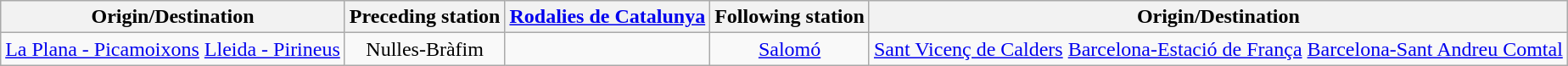<table class="wikitable" style="margin:0 auto; text-align:center;">
<tr>
<th>Origin/Destination</th>
<th>Preceding station</th>
<th><a href='#'>Rodalies de Catalunya</a></th>
<th>Following station</th>
<th>Origin/Destination</th>
</tr>
<tr>
<td><a href='#'>La Plana - Picamoixons</a> <a href='#'>Lleida - Pirineus</a></td>
<td>Nulles-Bràfim</td>
<td></td>
<td><a href='#'>Salomó</a></td>
<td><a href='#'>Sant Vicenç de Calders</a> <a href='#'>Barcelona-Estació de França</a> <a href='#'>Barcelona-Sant Andreu Comtal</a></td>
</tr>
</table>
